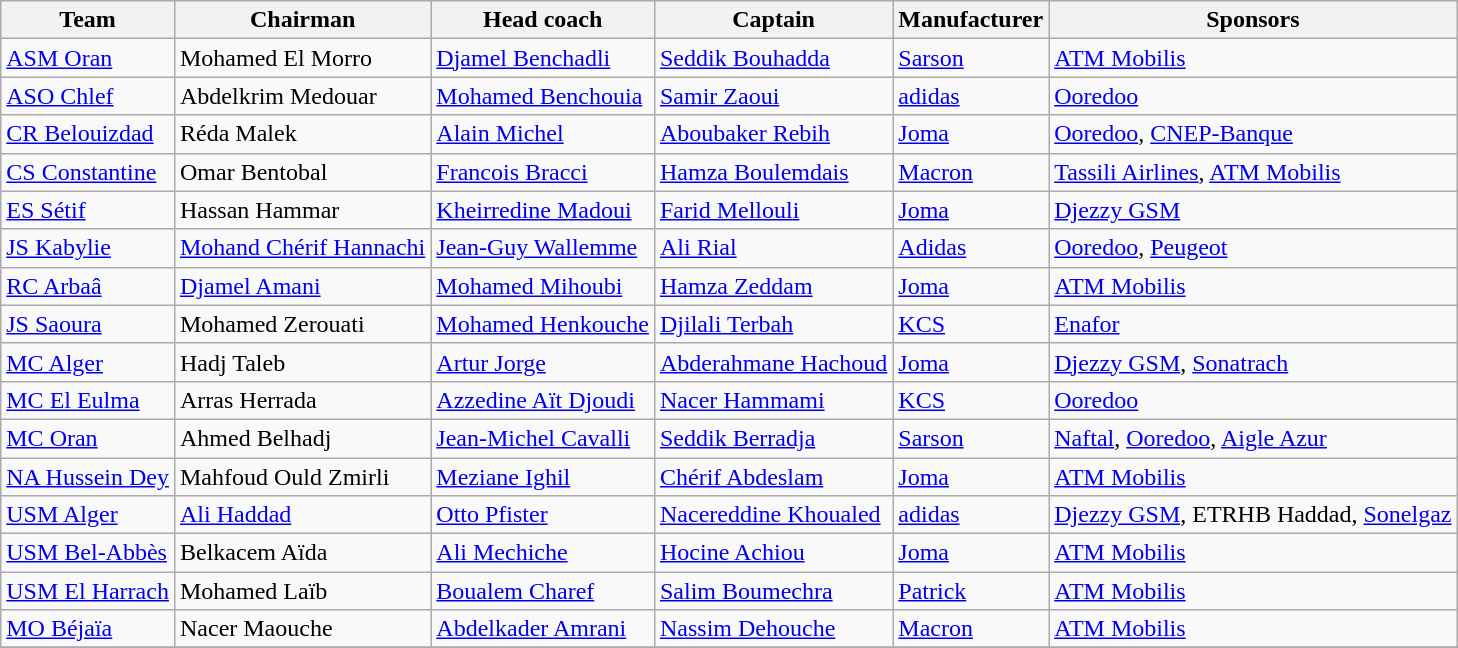<table class="wikitable sortable" style="text-align: left;">
<tr>
<th>Team</th>
<th>Chairman</th>
<th>Head coach</th>
<th>Captain</th>
<th>Manufacturer</th>
<th>Sponsors</th>
</tr>
<tr>
<td><a href='#'>ASM Oran</a></td>
<td> Mohamed El Morro</td>
<td> <a href='#'>Djamel Benchadli</a></td>
<td> <a href='#'>Seddik Bouhadda</a></td>
<td><a href='#'>Sarson</a></td>
<td><a href='#'>ATM Mobilis</a></td>
</tr>
<tr>
<td><a href='#'>ASO Chlef</a></td>
<td> Abdelkrim Medouar</td>
<td> <a href='#'>Mohamed Benchouia</a></td>
<td> <a href='#'>Samir Zaoui</a></td>
<td><a href='#'>adidas</a></td>
<td><a href='#'>Ooredoo</a></td>
</tr>
<tr>
<td><a href='#'>CR Belouizdad</a></td>
<td> Réda Malek</td>
<td> <a href='#'>Alain Michel</a></td>
<td> <a href='#'>Aboubaker Rebih</a></td>
<td><a href='#'>Joma</a></td>
<td><a href='#'>Ooredoo</a>, <a href='#'>CNEP-Banque</a></td>
</tr>
<tr>
<td><a href='#'>CS Constantine</a></td>
<td> Omar Bentobal</td>
<td> <a href='#'>Francois Bracci</a></td>
<td> <a href='#'>Hamza Boulemdais</a></td>
<td><a href='#'>Macron</a></td>
<td><a href='#'>Tassili Airlines</a>, <a href='#'>ATM Mobilis</a></td>
</tr>
<tr>
<td><a href='#'>ES Sétif</a></td>
<td> Hassan Hammar</td>
<td> <a href='#'>Kheirredine Madoui</a></td>
<td> <a href='#'>Farid Mellouli</a></td>
<td><a href='#'>Joma</a></td>
<td><a href='#'>Djezzy GSM</a></td>
</tr>
<tr>
<td><a href='#'>JS Kabylie</a></td>
<td> <a href='#'>Mohand Chérif Hannachi</a></td>
<td> <a href='#'>Jean-Guy Wallemme</a></td>
<td> <a href='#'>Ali Rial</a></td>
<td><a href='#'>Adidas</a></td>
<td><a href='#'>Ooredoo</a>, <a href='#'>Peugeot</a></td>
</tr>
<tr>
<td><a href='#'>RC Arbaâ</a></td>
<td> <a href='#'>Djamel Amani</a></td>
<td> <a href='#'>Mohamed Mihoubi</a></td>
<td> <a href='#'>Hamza Zeddam</a></td>
<td><a href='#'>Joma</a></td>
<td><a href='#'>ATM Mobilis</a></td>
</tr>
<tr>
<td><a href='#'>JS Saoura</a></td>
<td> Mohamed Zerouati</td>
<td> <a href='#'>Mohamed Henkouche</a></td>
<td> <a href='#'>Djilali Terbah</a></td>
<td><a href='#'>KCS</a></td>
<td><a href='#'>Enafor</a></td>
</tr>
<tr>
<td><a href='#'>MC Alger</a></td>
<td> Hadj Taleb</td>
<td> <a href='#'>Artur Jorge</a></td>
<td> <a href='#'>Abderahmane Hachoud</a></td>
<td><a href='#'>Joma</a></td>
<td><a href='#'>Djezzy GSM</a>, <a href='#'>Sonatrach</a></td>
</tr>
<tr>
<td><a href='#'>MC El Eulma</a></td>
<td> Arras Herrada</td>
<td> <a href='#'>Azzedine Aït Djoudi</a></td>
<td> <a href='#'>Nacer Hammami</a></td>
<td><a href='#'>KCS</a></td>
<td><a href='#'>Ooredoo</a></td>
</tr>
<tr>
<td><a href='#'>MC Oran</a></td>
<td> Ahmed Belhadj</td>
<td> <a href='#'>Jean-Michel Cavalli</a></td>
<td> <a href='#'>Seddik Berradja</a></td>
<td><a href='#'>Sarson</a></td>
<td><a href='#'>Naftal</a>, <a href='#'>Ooredoo</a>, <a href='#'>Aigle Azur</a></td>
</tr>
<tr>
<td><a href='#'>NA Hussein Dey</a></td>
<td> Mahfoud Ould Zmirli</td>
<td> <a href='#'>Meziane Ighil</a></td>
<td> <a href='#'>Chérif Abdeslam</a></td>
<td><a href='#'>Joma</a></td>
<td><a href='#'>ATM Mobilis</a></td>
</tr>
<tr>
<td><a href='#'>USM Alger</a></td>
<td> <a href='#'>Ali Haddad</a></td>
<td> <a href='#'>Otto Pfister</a></td>
<td> <a href='#'>Nacereddine Khoualed</a></td>
<td><a href='#'>adidas</a></td>
<td><a href='#'>Djezzy GSM</a>, ETRHB Haddad, <a href='#'>Sonelgaz</a></td>
</tr>
<tr>
<td><a href='#'>USM Bel-Abbès</a></td>
<td> Belkacem Aïda</td>
<td> <a href='#'>Ali Mechiche</a></td>
<td> <a href='#'>Hocine Achiou</a></td>
<td><a href='#'>Joma</a></td>
<td><a href='#'>ATM Mobilis</a></td>
</tr>
<tr>
<td><a href='#'>USM El Harrach</a></td>
<td> Mohamed Laïb</td>
<td> <a href='#'>Boualem Charef</a></td>
<td> <a href='#'>Salim Boumechra</a></td>
<td><a href='#'>Patrick</a></td>
<td><a href='#'>ATM Mobilis</a></td>
</tr>
<tr>
<td><a href='#'>MO Béjaïa</a></td>
<td> Nacer Maouche</td>
<td> <a href='#'>Abdelkader Amrani</a></td>
<td> <a href='#'>Nassim Dehouche</a></td>
<td><a href='#'>Macron</a></td>
<td><a href='#'>ATM Mobilis</a></td>
</tr>
<tr>
</tr>
</table>
